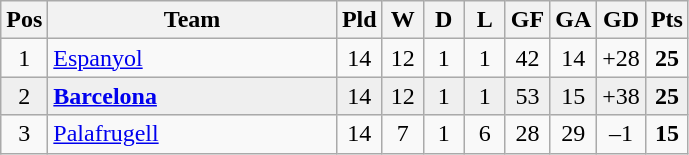<table class="wikitable" style="text-align:center">
<tr>
<th width=20>Pos</th>
<th width=185>Team</th>
<th width=20>Pld</th>
<th width=20>W</th>
<th width=20>D</th>
<th width=20>L</th>
<th width=20>GF</th>
<th width=20>GA</th>
<th width=20>GD</th>
<th width=20>Pts</th>
</tr>
<tr>
<td>1</td>
<td align="left"><a href='#'>Espanyol</a></td>
<td>14</td>
<td>12</td>
<td>1</td>
<td>1</td>
<td>42</td>
<td>14</td>
<td>+28</td>
<td><strong>25</strong></td>
</tr>
<tr bgcolor="#EFEFEF" align="center">
<td>2</td>
<td align="left"><strong><a href='#'>Barcelona</a></strong></td>
<td>14</td>
<td>12</td>
<td>1</td>
<td>1</td>
<td>53</td>
<td>15</td>
<td>+38</td>
<td><strong>25</strong></td>
</tr>
<tr align="center">
<td>3</td>
<td align="left"><a href='#'>Palafrugell</a></td>
<td>14</td>
<td>7</td>
<td>1</td>
<td>6</td>
<td>28</td>
<td>29</td>
<td>–1</td>
<td><strong>15</strong></td>
</tr>
</table>
